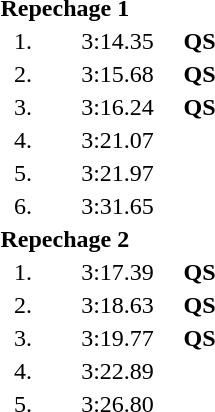<table style="text-align:center">
<tr>
<td colspan=4 align=left><strong>Repechage 1</strong></td>
</tr>
<tr>
<td width=30>1.</td>
<td align=left></td>
<td width=80>3:14.35</td>
<td><strong>QS</strong></td>
</tr>
<tr>
<td>2.</td>
<td align=left></td>
<td>3:15.68</td>
<td><strong>QS</strong></td>
</tr>
<tr>
<td>3.</td>
<td align=left></td>
<td>3:16.24</td>
<td><strong>QS</strong></td>
</tr>
<tr>
<td>4.</td>
<td align=left></td>
<td>3:21.07</td>
<td></td>
</tr>
<tr>
<td>5.</td>
<td align=left></td>
<td>3:21.97</td>
<td></td>
</tr>
<tr>
<td>6.</td>
<td align=left></td>
<td>3:31.65</td>
<td></td>
</tr>
<tr>
<td colspan=4 align=left><strong>Repechage 2</strong></td>
</tr>
<tr>
<td>1.</td>
<td align=left></td>
<td>3:17.39</td>
<td><strong>QS</strong></td>
</tr>
<tr>
<td>2.</td>
<td align=left></td>
<td>3:18.63</td>
<td><strong>QS</strong></td>
</tr>
<tr>
<td>3.</td>
<td align=left></td>
<td>3:19.77</td>
<td><strong>QS</strong></td>
</tr>
<tr>
<td>4.</td>
<td align=left></td>
<td>3:22.89</td>
<td></td>
</tr>
<tr>
<td>5.</td>
<td align=left></td>
<td>3:26.80</td>
<td></td>
</tr>
</table>
